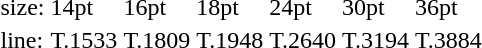<table style="margin-left:40px;">
<tr>
<td>size:</td>
<td>14pt</td>
<td>16pt</td>
<td>18pt</td>
<td>24pt</td>
<td>30pt</td>
<td>36pt</td>
</tr>
<tr>
<td>line:</td>
<td>T.1533</td>
<td>T.1809</td>
<td>T.1948</td>
<td>T.2640</td>
<td>T.3194</td>
<td>T.3884</td>
</tr>
</table>
